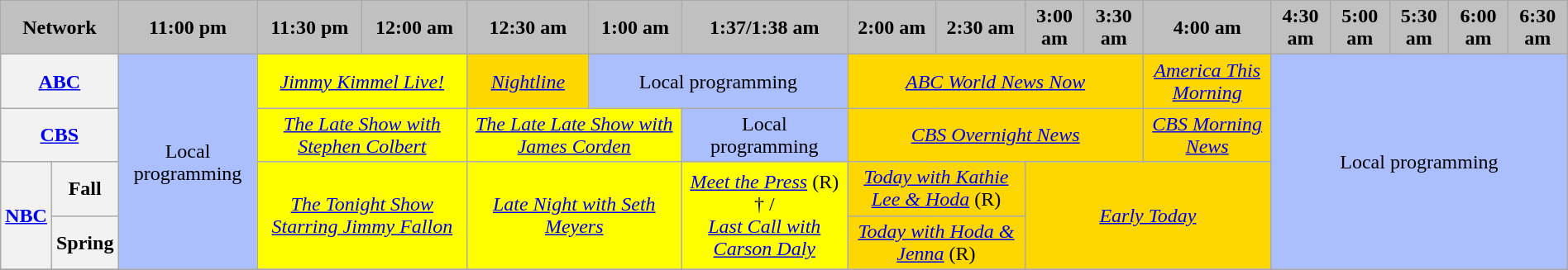<table class="wikitable" style="width:100%;margin-right:0;text-align:center">
<tr>
<th colspan="2" style="background-color:#C0C0C0;text-align:center">Network</th>
<th style="background-color:#C0C0C0;text-align:center">11:00 pm</th>
<th style="background-color:#C0C0C0;text-align:center">11:30 pm</th>
<th style="background-color:#C0C0C0;text-align:center">12:00 am</th>
<th style="background-color:#C0C0C0;text-align:center">12:30 am</th>
<th style="background-color:#C0C0C0;text-align:center">1:00 am</th>
<th style="background-color:#C0C0C0;text-align:center">1:37/1:38 am</th>
<th style="background-color:#C0C0C0;text-align:center">2:00 am</th>
<th style="background-color:#C0C0C0;text-align:center">2:30 am</th>
<th style="background-color:#C0C0C0;text-align:center">3:00 am</th>
<th style="background-color:#C0C0C0;text-align:center">3:30 am</th>
<th style="background-color:#C0C0C0;text-align:center">4:00 am</th>
<th style="background-color:#C0C0C0;text-align:center">4:30 am</th>
<th style="background-color:#C0C0C0;text-align:center">5:00 am</th>
<th style=background-color:#C0C0C0;text-align:center>5:30 am</th>
<th style=background-color:#C0C0C0;text-align:center>6:00 am</th>
<th style=background-color:#C0C0C0;text-align:center>6:30 am</th>
</tr>
<tr>
<th colspan="2"><a href='#'>ABC</a></th>
<td colspan="1" rowspan="4" style="background:#abbfff">Local programming</td>
<td colspan="2" style="background:yellow"><em><a href='#'>Jimmy Kimmel Live!</a></em> </td>
<td colspan="1" style="background:gold"><em><a href='#'>Nightline</a></em> </td>
<td colspan="2" style="background:#abbfff">Local programming</td>
<td colspan="4" style="background:gold"><em><a href='#'>ABC World News Now</a></em></td>
<td colspan="1" style="background:gold"><em><a href='#'>America This Morning</a></em></td>
<td colspan="5" rowspan="4" style="background:#abbfff">Local programming</td>
</tr>
<tr>
<th colspan="2"><a href='#'>CBS</a></th>
<td colspan="2" style="background:yellow"><em><a href='#'>The Late Show with Stephen Colbert</a></em> </td>
<td colspan="2" style="background:yellow"><em><a href='#'>The Late Late Show with James Corden</a></em> </td>
<td colspan="1" style="background:#abbfff">Local programming</td>
<td colspan="4" style="background:gold"><em><a href='#'>CBS Overnight News</a></em></td>
<td colspan="1" style="background:gold"><em><a href='#'>CBS Morning News</a></em></td>
</tr>
<tr>
<th colspan="1" rowspan="2"><a href='#'>NBC</a></th>
<th>Fall</th>
<td colspan="2" rowspan="2" style="background:yellow"><em><a href='#'>The Tonight Show Starring Jimmy Fallon</a></em> </td>
<td colspan="2" rowspan="2" style="background:yellow"><em><a href='#'>Late Night with Seth Meyers</a></em> </td>
<td colspan="1" rowspan="2" style="background:yellow"><em><a href='#'>Meet the Press</a></em> (R) † /<br><em><a href='#'>Last Call with Carson Daly</a></em> </td>
<td colspan="2" style="background:gold"><em><a href='#'>Today with Kathie Lee & Hoda</a></em> (R) </td>
<td colspan="3" rowspan="2" style="background:gold"><em><a href='#'>Early Today</a></em></td>
</tr>
<tr>
<th>Spring</th>
<td colspan="2" style="background:gold"><em><a href='#'>Today with Hoda & Jenna</a></em> (R) </td>
</tr>
<tr>
</tr>
</table>
